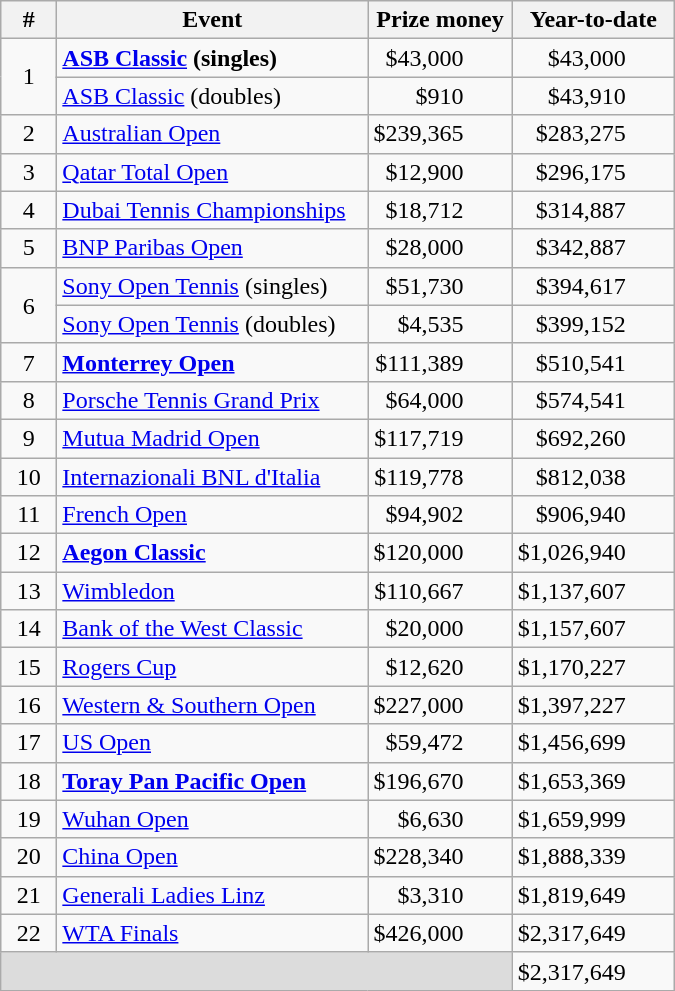<table class="wikitable sortable">
<tr>
<th width=30>#</th>
<th width=200>Event</th>
<th>Prize money</th>
<th>Year-to-date</th>
</tr>
<tr>
<td align=center rowspan=2>1</td>
<td><strong><a href='#'>ASB Classic</a> (singles)</strong></td>
<td align=right style="padding-right: 2em">$43,000</td>
<td align=right style="padding-right: 2em">$43,000</td>
</tr>
<tr>
<td><a href='#'>ASB Classic</a> (doubles)</td>
<td align=right style="padding-right: 2em">$910</td>
<td align=right style="padding-right: 2em">$43,910</td>
</tr>
<tr>
<td align=center>2</td>
<td><a href='#'>Australian Open</a></td>
<td align=right style="padding-right: 2em">$239,365</td>
<td align=right style="padding-right: 2em">$283,275</td>
</tr>
<tr>
<td align=center>3</td>
<td><a href='#'>Qatar Total Open</a></td>
<td align=right style="padding-right: 2em">$12,900</td>
<td align=right style="padding-right: 2em">$296,175</td>
</tr>
<tr>
<td align=center>4</td>
<td><a href='#'>Dubai Tennis Championships</a></td>
<td align=right style="padding-right: 2em">$18,712</td>
<td align=right style="padding-right: 2em">$314,887</td>
</tr>
<tr>
<td align=center>5</td>
<td><a href='#'>BNP Paribas Open</a></td>
<td align=right style="padding-right: 2em">$28,000</td>
<td align=right style="padding-right: 2em">$342,887</td>
</tr>
<tr>
<td align=center rowspan=2>6</td>
<td><a href='#'>Sony Open Tennis</a> (singles)</td>
<td align=right style="padding-right: 2em">$51,730</td>
<td align=right style="padding-right: 2em">$394,617</td>
</tr>
<tr>
<td><a href='#'>Sony Open Tennis</a> (doubles)</td>
<td align=right style="padding-right: 2em">$4,535</td>
<td align=right style="padding-right: 2em">$399,152</td>
</tr>
<tr>
<td align=center>7</td>
<td><strong><a href='#'>Monterrey Open</a></strong></td>
<td align=right style="padding-right: 2em">$111,389</td>
<td align=right style="padding-right: 2em">$510,541</td>
</tr>
<tr>
<td align=center>8</td>
<td><a href='#'>Porsche Tennis Grand Prix</a></td>
<td align=right style="padding-right: 2em">$64,000</td>
<td align=right style="padding-right: 2em">$574,541</td>
</tr>
<tr>
<td align=center>9</td>
<td><a href='#'>Mutua Madrid Open</a></td>
<td align=right style="padding-right: 2em">$117,719</td>
<td align=right style="padding-right: 2em">$692,260</td>
</tr>
<tr>
<td align=center>10</td>
<td><a href='#'>Internazionali BNL d'Italia</a></td>
<td align=right style="padding-right: 2em">$119,778</td>
<td align=right style="padding-right: 2em">$812,038</td>
</tr>
<tr>
<td align=center>11</td>
<td><a href='#'>French Open</a></td>
<td align=right style="padding-right: 2em">$94,902</td>
<td align=right style="padding-right: 2em">$906,940</td>
</tr>
<tr>
<td align=center>12</td>
<td><strong><a href='#'>Aegon Classic</a></strong></td>
<td align=right style="padding-right: 2em">$120,000</td>
<td align=right style="padding-right: 2em">$1,026,940</td>
</tr>
<tr>
<td align=center>13</td>
<td><a href='#'>Wimbledon</a></td>
<td align=right style="padding-right: 2em">$110,667</td>
<td align=right style="padding-right: 2em">$1,137,607</td>
</tr>
<tr>
<td align=center>14</td>
<td><a href='#'>Bank of the West Classic</a></td>
<td align=right style="padding-right: 2em">$20,000</td>
<td align=right style="padding-right: 2em">$1,157,607</td>
</tr>
<tr>
<td align=center>15</td>
<td><a href='#'>Rogers Cup</a></td>
<td align=right style="padding-right: 2em">$12,620</td>
<td align=right style="padding-right: 2em">$1,170,227</td>
</tr>
<tr>
<td align=center>16</td>
<td><a href='#'>Western & Southern Open</a></td>
<td align=right style="padding-right: 2em">$227,000</td>
<td align=right style="padding-right: 2em">$1,397,227</td>
</tr>
<tr>
<td align=center>17</td>
<td><a href='#'>US Open</a></td>
<td align=right style="padding-right: 2em">$59,472</td>
<td align=right style="padding-right: 2em">$1,456,699</td>
</tr>
<tr>
<td align=center>18</td>
<td><strong><a href='#'>Toray Pan Pacific Open</a></strong></td>
<td align=right style="padding-right: 2em">$196,670</td>
<td align=right style="padding-right: 2em">$1,653,369</td>
</tr>
<tr>
<td align=center>19</td>
<td><a href='#'>Wuhan Open</a></td>
<td align=right style="padding-right: 2em">$6,630</td>
<td align=right style="padding-right: 2em">$1,659,999</td>
</tr>
<tr>
<td align=center>20</td>
<td><a href='#'>China Open</a></td>
<td align=right style="padding-right: 2em">$228,340</td>
<td align=right style="padding-right: 2em">$1,888,339</td>
</tr>
<tr>
<td align=center>21</td>
<td><a href='#'>Generali Ladies Linz</a></td>
<td align=right style="padding-right: 2em">$3,310</td>
<td align=right style="padding-right: 2em">$1,819,649</td>
</tr>
<tr>
<td align=center>22</td>
<td><a href='#'>WTA Finals</a></td>
<td align=right style="padding-right: 2em">$426,000</td>
<td align=right style="padding-right: 2em">$2,317,649</td>
</tr>
<tr class="sortbottom">
<td colspan=3 bgcolor=#DCDCDC></td>
<td align=right style="padding-right: 2em">$2,317,649</td>
</tr>
</table>
